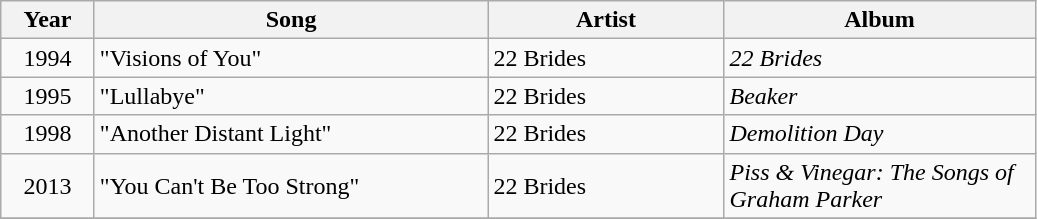<table class="wikitable">
<tr>
<th style="width:55px;">Year</th>
<th style="width:255px;">Song</th>
<th style="width:150px;">Artist</th>
<th style="width:200px;">Album</th>
</tr>
<tr>
<td rowspan=1 style="text-align:center;">1994</td>
<td>"Visions of You"</td>
<td>22 Brides</td>
<td><em>22 Brides</em></td>
</tr>
<tr>
<td rowspan=1 style="text-align:center;">1995</td>
<td>"Lullabye"</td>
<td>22 Brides</td>
<td><em>Beaker</em></td>
</tr>
<tr>
<td rowspan=1 style="text-align:center;">1998</td>
<td>"Another Distant Light"</td>
<td>22 Brides</td>
<td><em>Demolition Day</em></td>
</tr>
<tr>
<td rowspan=1 style="text-align:center;">2013</td>
<td>"You Can't Be Too Strong"</td>
<td>22 Brides</td>
<td><em>Piss & Vinegar: The Songs of Graham Parker</em></td>
</tr>
<tr>
</tr>
</table>
